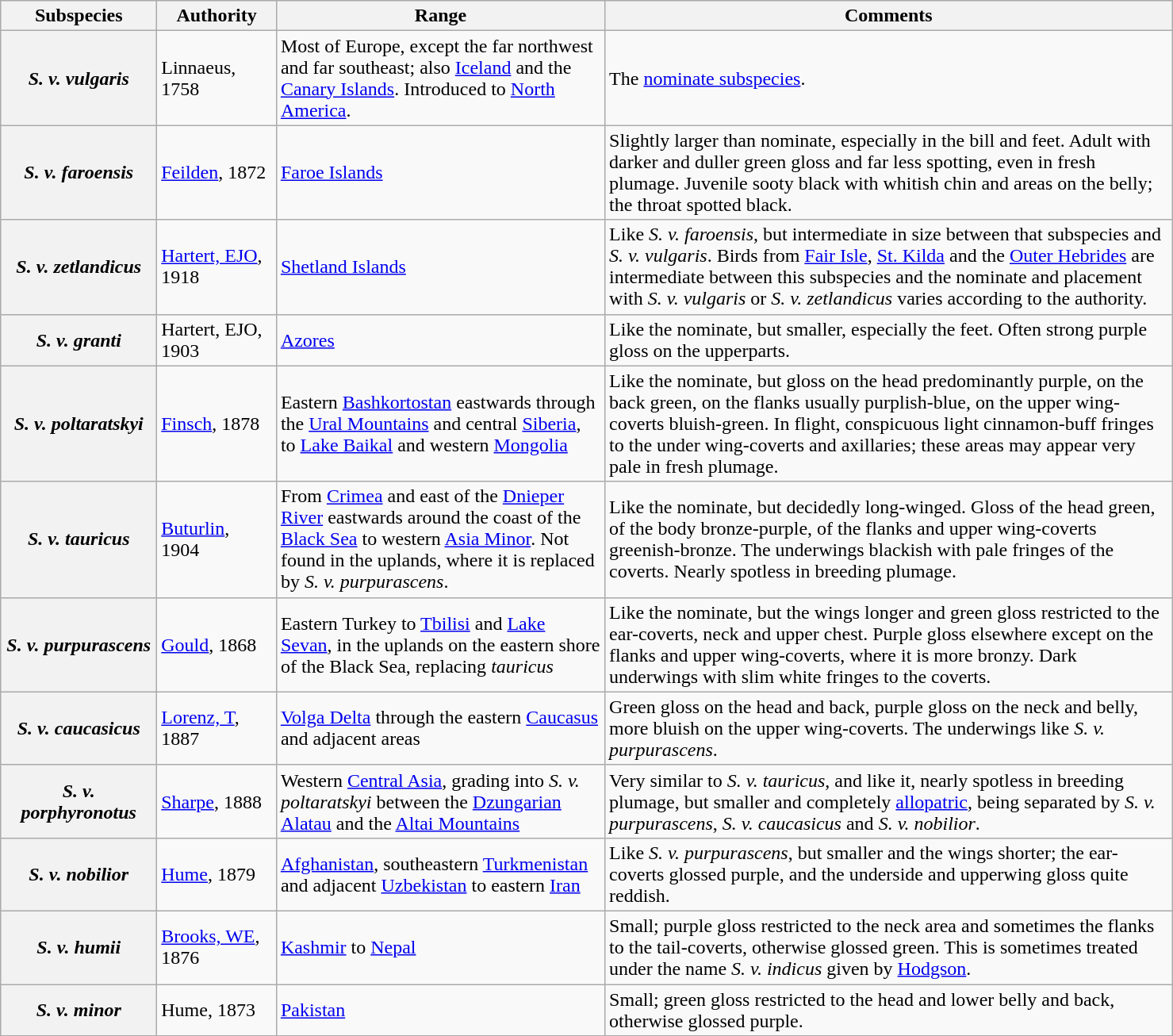<table style="width:78%;" class="wikitable">
<tr>
<th scope="col" width=10%>Subspecies</th>
<th scope="col" width=8%>Authority</th>
<th scope="col" width=22%>Range</th>
<th scope="col" width=38%>Comments</th>
</tr>
<tr>
<th scope="row"><em>S. v. vulgaris</em></th>
<td>Linnaeus, 1758</td>
<td>Most of Europe, except the far northwest and far southeast; also <a href='#'>Iceland</a> and the <a href='#'>Canary Islands</a>. Introduced to <a href='#'>North America</a>.</td>
<td>The <a href='#'>nominate subspecies</a>.</td>
</tr>
<tr>
<th scope="row"><em>S. v. faroensis</em></th>
<td><a href='#'>Feilden</a>, 1872</td>
<td><a href='#'>Faroe Islands</a></td>
<td>Slightly larger than nominate, especially in the bill and feet. Adult with darker and duller green gloss and far less spotting, even in fresh plumage. Juvenile sooty black with whitish chin and areas on the belly; the throat spotted black.</td>
</tr>
<tr>
<th scope="row"><em>S. v. zetlandicus</em></th>
<td><a href='#'>Hartert, EJO</a>, 1918</td>
<td><a href='#'>Shetland Islands</a></td>
<td>Like <em>S. v. faroensis</em>, but intermediate in size between that subspecies and <em>S. v. vulgaris</em>. Birds from <a href='#'>Fair Isle</a>, <a href='#'>St. Kilda</a> and the <a href='#'>Outer Hebrides</a> are intermediate between this subspecies and the nominate and placement with <em>S. v. vulgaris</em> or <em>S. v. zetlandicus</em> varies according to the authority.</td>
</tr>
<tr>
<th scope="row"><em>S. v. granti</em></th>
<td>Hartert, EJO, 1903</td>
<td><a href='#'>Azores</a></td>
<td>Like the nominate, but smaller, especially the feet. Often strong purple gloss on the upperparts.</td>
</tr>
<tr>
<th scope="row"><em>S. v. poltaratskyi</em></th>
<td><a href='#'>Finsch</a>, 1878</td>
<td>Eastern <a href='#'>Bashkortostan</a> eastwards through the <a href='#'>Ural Mountains</a> and central <a href='#'>Siberia</a>, to <a href='#'>Lake Baikal</a> and western <a href='#'>Mongolia</a></td>
<td>Like the nominate, but gloss on the head predominantly purple, on the back green, on the flanks usually purplish-blue, on the upper wing-coverts bluish-green. In flight, conspicuous light cinnamon-buff fringes to the under wing-coverts and axillaries; these areas may appear very pale in fresh plumage.</td>
</tr>
<tr>
<th scope="row"><em>S. v. tauricus</em></th>
<td><a href='#'>Buturlin</a>, 1904</td>
<td>From <a href='#'>Crimea</a> and east of the <a href='#'>Dnieper River</a> eastwards around the coast of the <a href='#'>Black Sea</a> to western <a href='#'>Asia Minor</a>. Not found in the uplands, where it is replaced by <em>S. v. purpurascens</em>.</td>
<td>Like the nominate, but decidedly long-winged. Gloss of the head green, of the body bronze-purple, of the flanks and upper wing-coverts greenish-bronze. The underwings blackish with pale fringes of the coverts. Nearly spotless in breeding plumage.</td>
</tr>
<tr>
<th scope="row"><em>S. v. purpurascens</em></th>
<td><a href='#'>Gould</a>, 1868</td>
<td>Eastern Turkey to <a href='#'>Tbilisi</a> and <a href='#'>Lake Sevan</a>, in the uplands on the eastern shore of the Black Sea, replacing <em>tauricus</em></td>
<td>Like the nominate, but the wings longer and green gloss restricted to the ear-coverts, neck and upper chest. Purple gloss elsewhere except on the flanks and upper wing-coverts, where it is more bronzy. Dark underwings with slim white fringes to the coverts.</td>
</tr>
<tr>
<th scope="row"><em>S. v. caucasicus</em></th>
<td><a href='#'>Lorenz, T</a>, 1887</td>
<td><a href='#'>Volga Delta</a> through the eastern <a href='#'>Caucasus</a> and adjacent areas</td>
<td>Green gloss on the head and back, purple gloss on the neck and belly, more bluish on the upper wing-coverts. The underwings like <em>S. v. purpurascens</em>.</td>
</tr>
<tr>
<th scope="row"><em>S. v. porphyronotus</em></th>
<td><a href='#'>Sharpe</a>, 1888</td>
<td>Western <a href='#'>Central Asia</a>, grading into <em>S. v. poltaratskyi</em> between the <a href='#'>Dzungarian Alatau</a> and the <a href='#'>Altai Mountains</a></td>
<td>Very similar to <em>S. v. tauricus</em>, and like it, nearly spotless in breeding plumage, but smaller and completely <a href='#'>allopatric</a>, being separated by <em>S. v. purpurascens</em>, <em>S. v. caucasicus</em> and <em>S. v. nobilior</em>.</td>
</tr>
<tr>
<th scope="row"><em>S. v. nobilior</em></th>
<td><a href='#'>Hume</a>, 1879</td>
<td><a href='#'>Afghanistan</a>, southeastern <a href='#'>Turkmenistan</a> and adjacent <a href='#'>Uzbekistan</a> to eastern <a href='#'>Iran</a></td>
<td>Like <em>S. v. purpurascens</em>, but smaller and the wings shorter; the ear-coverts glossed purple, and the underside and upperwing gloss quite reddish.</td>
</tr>
<tr>
<th scope="row"><em>S. v. humii</em></th>
<td><a href='#'>Brooks, WE</a>, 1876</td>
<td><a href='#'>Kashmir</a> to <a href='#'>Nepal</a></td>
<td>Small; purple gloss restricted to the neck area and sometimes the flanks to the tail-coverts, otherwise glossed green. This is sometimes treated under the name <em>S. v. indicus</em> given by <a href='#'>Hodgson</a>.</td>
</tr>
<tr>
<th scope="row"><em>S. v. minor</em></th>
<td>Hume, 1873</td>
<td><a href='#'>Pakistan</a></td>
<td>Small; green gloss restricted to the head and lower belly and back, otherwise glossed purple.</td>
</tr>
</table>
